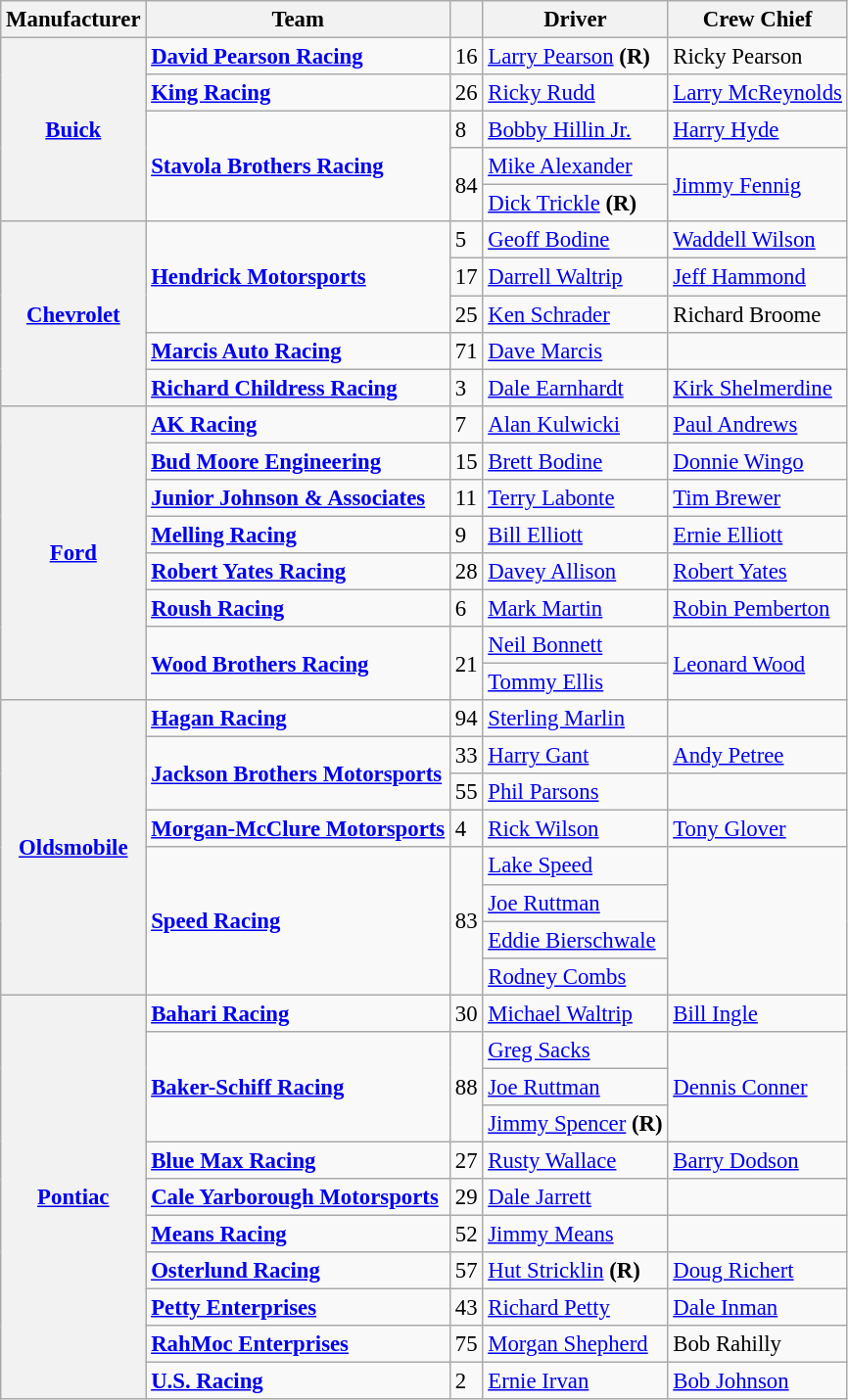<table class="wikitable" style="font-size: 95%;">
<tr>
<th>Manufacturer</th>
<th>Team</th>
<th></th>
<th>Driver</th>
<th>Crew Chief</th>
</tr>
<tr>
<th rowspan="5"><a href='#'>Buick</a></th>
<td><strong><a href='#'>David Pearson Racing</a></strong></td>
<td>16</td>
<td><a href='#'>Larry Pearson</a> <strong>(R)</strong></td>
<td>Ricky Pearson</td>
</tr>
<tr>
<td><strong><a href='#'>King Racing</a></strong></td>
<td>26</td>
<td><a href='#'>Ricky Rudd</a></td>
<td><a href='#'>Larry McReynolds</a></td>
</tr>
<tr>
<td rowspan="3"><strong><a href='#'>Stavola Brothers Racing</a></strong></td>
<td>8</td>
<td><a href='#'>Bobby Hillin Jr.</a></td>
<td><a href='#'>Harry Hyde</a></td>
</tr>
<tr>
<td rowspan="2">84</td>
<td><a href='#'>Mike Alexander</a> <small></small></td>
<td rowspan="2"><a href='#'>Jimmy Fennig</a></td>
</tr>
<tr>
<td><a href='#'>Dick Trickle</a> <strong>(R)</strong> <small></small></td>
</tr>
<tr>
<th rowspan="5"><a href='#'>Chevrolet</a></th>
<td rowspan="3"><strong><a href='#'>Hendrick Motorsports</a></strong></td>
<td>5</td>
<td><a href='#'>Geoff Bodine</a></td>
<td><a href='#'>Waddell Wilson</a></td>
</tr>
<tr>
<td>17</td>
<td><a href='#'>Darrell Waltrip</a></td>
<td><a href='#'>Jeff Hammond</a></td>
</tr>
<tr>
<td>25</td>
<td><a href='#'>Ken Schrader</a></td>
<td>Richard Broome</td>
</tr>
<tr>
<td><strong><a href='#'>Marcis Auto Racing</a></strong></td>
<td>71</td>
<td><a href='#'>Dave Marcis</a></td>
<td></td>
</tr>
<tr>
<td><strong><a href='#'>Richard Childress Racing</a></strong></td>
<td>3</td>
<td><a href='#'>Dale Earnhardt</a></td>
<td><a href='#'>Kirk Shelmerdine</a></td>
</tr>
<tr>
<th rowspan="8"><a href='#'>Ford</a></th>
<td><strong><a href='#'>AK Racing</a></strong></td>
<td>7</td>
<td><a href='#'>Alan Kulwicki</a></td>
<td><a href='#'>Paul Andrews</a></td>
</tr>
<tr>
<td><strong><a href='#'>Bud Moore Engineering</a></strong></td>
<td>15</td>
<td><a href='#'>Brett Bodine</a></td>
<td><a href='#'>Donnie Wingo</a></td>
</tr>
<tr>
<td><strong><a href='#'>Junior Johnson & Associates</a></strong></td>
<td>11</td>
<td><a href='#'>Terry Labonte</a></td>
<td><a href='#'>Tim Brewer</a></td>
</tr>
<tr>
<td><strong><a href='#'>Melling Racing</a></strong></td>
<td>9</td>
<td><a href='#'>Bill Elliott</a></td>
<td><a href='#'>Ernie Elliott</a></td>
</tr>
<tr>
<td><strong><a href='#'>Robert Yates Racing</a></strong></td>
<td>28</td>
<td><a href='#'>Davey Allison</a></td>
<td><a href='#'>Robert Yates</a></td>
</tr>
<tr>
<td><strong><a href='#'>Roush Racing</a></strong></td>
<td>6</td>
<td><a href='#'>Mark Martin</a></td>
<td><a href='#'>Robin Pemberton</a></td>
</tr>
<tr>
<td rowspan="2"><strong><a href='#'>Wood Brothers Racing</a></strong></td>
<td rowspan="2">21</td>
<td><a href='#'>Neil Bonnett</a> <small></small></td>
<td rowspan="2"><a href='#'>Leonard Wood</a></td>
</tr>
<tr>
<td><a href='#'>Tommy Ellis</a> <small></small></td>
</tr>
<tr>
<th rowspan="8"><a href='#'>Oldsmobile</a></th>
<td><strong><a href='#'>Hagan Racing</a></strong></td>
<td>94</td>
<td><a href='#'>Sterling Marlin</a></td>
<td></td>
</tr>
<tr>
<td rowspan="2"><strong><a href='#'>Jackson Brothers Motorsports</a></strong></td>
<td>33</td>
<td><a href='#'>Harry Gant</a></td>
<td><a href='#'>Andy Petree</a></td>
</tr>
<tr>
<td>55</td>
<td><a href='#'>Phil Parsons</a></td>
<td></td>
</tr>
<tr>
<td><strong><a href='#'>Morgan-McClure Motorsports</a></strong></td>
<td>4</td>
<td><a href='#'>Rick Wilson</a></td>
<td><a href='#'>Tony Glover</a></td>
</tr>
<tr>
<td rowspan="4"><strong><a href='#'>Speed Racing</a></strong></td>
<td rowspan="4">83</td>
<td><a href='#'>Lake Speed</a> <small></small></td>
<td rowspan="4"></td>
</tr>
<tr>
<td><a href='#'>Joe Ruttman</a> <small></small></td>
</tr>
<tr>
<td><a href='#'>Eddie Bierschwale</a> <small></small></td>
</tr>
<tr>
<td><a href='#'>Rodney Combs</a> <small></small></td>
</tr>
<tr>
<th rowspan="11"><a href='#'>Pontiac</a></th>
<td><strong><a href='#'>Bahari Racing</a></strong></td>
<td>30</td>
<td><a href='#'>Michael Waltrip</a></td>
<td><a href='#'>Bill Ingle</a></td>
</tr>
<tr>
<td rowspan="3"><strong><a href='#'>Baker-Schiff Racing</a></strong></td>
<td rowspan="3">88</td>
<td><a href='#'>Greg Sacks</a> <small></small></td>
<td rowspan="3"><a href='#'>Dennis Conner</a></td>
</tr>
<tr>
<td><a href='#'>Joe Ruttman</a> <small></small></td>
</tr>
<tr>
<td><a href='#'>Jimmy Spencer</a> <strong>(R)</strong> <small></small></td>
</tr>
<tr>
<td><strong><a href='#'>Blue Max Racing</a></strong></td>
<td>27</td>
<td><a href='#'>Rusty Wallace</a></td>
<td><a href='#'>Barry Dodson</a></td>
</tr>
<tr>
<td><strong><a href='#'>Cale Yarborough Motorsports</a></strong></td>
<td>29</td>
<td><a href='#'>Dale Jarrett</a></td>
<td></td>
</tr>
<tr>
<td><strong><a href='#'>Means Racing</a></strong></td>
<td>52</td>
<td><a href='#'>Jimmy Means</a></td>
<td></td>
</tr>
<tr>
<td><strong><a href='#'>Osterlund Racing</a></strong></td>
<td>57</td>
<td><a href='#'>Hut Stricklin</a> <strong>(R)</strong></td>
<td><a href='#'>Doug Richert</a></td>
</tr>
<tr>
<td><strong><a href='#'>Petty Enterprises</a></strong></td>
<td>43</td>
<td><a href='#'>Richard Petty</a></td>
<td><a href='#'>Dale Inman</a></td>
</tr>
<tr>
<td><strong><a href='#'>RahMoc Enterprises</a></strong></td>
<td>75</td>
<td><a href='#'>Morgan Shepherd</a></td>
<td>Bob Rahilly</td>
</tr>
<tr>
<td><strong><a href='#'>U.S. Racing</a></strong></td>
<td>2</td>
<td><a href='#'>Ernie Irvan</a></td>
<td><a href='#'>Bob Johnson</a></td>
</tr>
</table>
